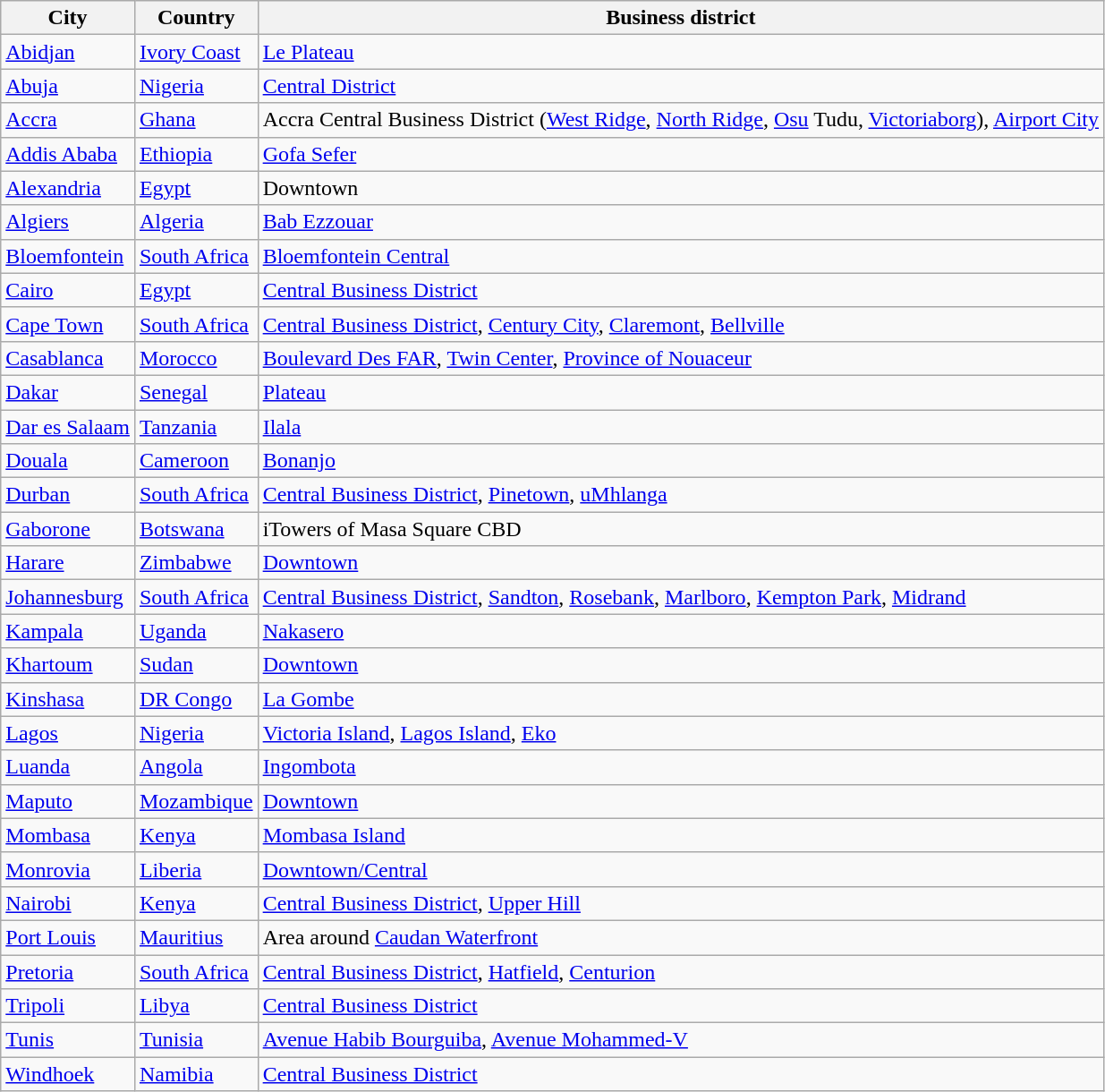<table class="sortable wikitable">
<tr>
<th>City</th>
<th>Country</th>
<th>Business district</th>
</tr>
<tr>
<td><a href='#'>Abidjan</a></td>
<td><a href='#'>Ivory Coast</a></td>
<td><a href='#'>Le Plateau</a></td>
</tr>
<tr>
<td><a href='#'>Abuja</a></td>
<td><a href='#'>Nigeria</a></td>
<td><a href='#'>Central District</a></td>
</tr>
<tr>
<td><a href='#'>Accra</a></td>
<td><a href='#'>Ghana</a></td>
<td>Accra Central Business District (<a href='#'>West Ridge</a>, <a href='#'>North Ridge</a>, <a href='#'>Osu</a> Tudu, <a href='#'>Victoriaborg</a>), <a href='#'>Airport City</a></td>
</tr>
<tr>
<td><a href='#'>Addis Ababa</a></td>
<td><a href='#'>Ethiopia</a></td>
<td><a href='#'>Gofa Sefer</a></td>
</tr>
<tr>
<td><a href='#'>Alexandria</a></td>
<td><a href='#'>Egypt</a></td>
<td>Downtown</td>
</tr>
<tr>
<td><a href='#'>Algiers</a></td>
<td><a href='#'>Algeria</a></td>
<td><a href='#'>Bab Ezzouar</a></td>
</tr>
<tr>
<td><a href='#'>Bloemfontein</a></td>
<td><a href='#'>South Africa</a></td>
<td><a href='#'>Bloemfontein Central</a></td>
</tr>
<tr>
<td><a href='#'>Cairo</a></td>
<td><a href='#'>Egypt</a></td>
<td><a href='#'>Central Business District</a></td>
</tr>
<tr>
<td><a href='#'>Cape Town</a></td>
<td><a href='#'>South Africa</a></td>
<td><a href='#'>Central Business District</a>, <a href='#'>Century City</a>, <a href='#'>Claremont</a>, <a href='#'>Bellville</a></td>
</tr>
<tr>
<td><a href='#'>Casablanca</a></td>
<td><a href='#'>Morocco</a></td>
<td><a href='#'>Boulevard Des FAR</a>, <a href='#'>Twin Center</a>,  <a href='#'>Province of Nouaceur</a></td>
</tr>
<tr>
<td><a href='#'>Dakar</a></td>
<td><a href='#'>Senegal</a></td>
<td><a href='#'>Plateau</a></td>
</tr>
<tr>
<td><a href='#'>Dar es Salaam</a></td>
<td><a href='#'>Tanzania</a></td>
<td><a href='#'>Ilala</a></td>
</tr>
<tr>
<td><a href='#'>Douala</a></td>
<td><a href='#'>Cameroon</a></td>
<td><a href='#'>Bonanjo</a></td>
</tr>
<tr>
<td><a href='#'>Durban</a></td>
<td><a href='#'>South Africa</a></td>
<td><a href='#'>Central Business District</a>, <a href='#'>Pinetown</a>, <a href='#'>uMhlanga</a></td>
</tr>
<tr>
<td><a href='#'>Gaborone</a></td>
<td><a href='#'>Botswana</a></td>
<td>iTowers of Masa Square CBD</td>
</tr>
<tr>
<td><a href='#'>Harare</a></td>
<td><a href='#'>Zimbabwe</a></td>
<td><a href='#'>Downtown</a></td>
</tr>
<tr>
<td><a href='#'>Johannesburg</a></td>
<td><a href='#'>South Africa</a></td>
<td><a href='#'>Central Business District</a>, <a href='#'>Sandton</a>, <a href='#'>Rosebank</a>, <a href='#'>Marlboro</a>, <a href='#'>Kempton Park</a>, <a href='#'>Midrand</a></td>
</tr>
<tr>
<td><a href='#'>Kampala</a></td>
<td><a href='#'>Uganda</a></td>
<td><a href='#'>Nakasero</a></td>
</tr>
<tr>
<td><a href='#'>Khartoum</a></td>
<td><a href='#'>Sudan</a></td>
<td><a href='#'>Downtown</a></td>
</tr>
<tr>
<td><a href='#'>Kinshasa</a></td>
<td><a href='#'>DR Congo</a></td>
<td><a href='#'>La Gombe</a></td>
</tr>
<tr>
<td><a href='#'>Lagos</a></td>
<td><a href='#'>Nigeria</a></td>
<td><a href='#'>Victoria Island</a>, <a href='#'>Lagos Island</a>, <a href='#'>Eko</a></td>
</tr>
<tr>
<td><a href='#'>Luanda</a></td>
<td><a href='#'>Angola</a></td>
<td><a href='#'>Ingombota</a></td>
</tr>
<tr>
<td><a href='#'>Maputo</a></td>
<td><a href='#'>Mozambique</a></td>
<td><a href='#'>Downtown</a></td>
</tr>
<tr>
<td><a href='#'>Mombasa</a></td>
<td><a href='#'>Kenya</a></td>
<td><a href='#'>Mombasa Island</a></td>
</tr>
<tr>
<td><a href='#'>Monrovia</a></td>
<td><a href='#'>Liberia</a></td>
<td><a href='#'>Downtown/Central</a></td>
</tr>
<tr>
<td><a href='#'>Nairobi</a></td>
<td><a href='#'>Kenya</a></td>
<td><a href='#'>Central Business District</a>, <a href='#'>Upper Hill</a></td>
</tr>
<tr>
<td><a href='#'>Port Louis</a></td>
<td><a href='#'>Mauritius</a></td>
<td>Area around <a href='#'>Caudan Waterfront</a></td>
</tr>
<tr>
<td><a href='#'>Pretoria</a></td>
<td><a href='#'>South Africa</a></td>
<td><a href='#'>Central Business District</a>, <a href='#'>Hatfield</a>, <a href='#'>Centurion</a></td>
</tr>
<tr>
<td><a href='#'>Tripoli</a></td>
<td><a href='#'>Libya</a></td>
<td><a href='#'>Central Business District</a></td>
</tr>
<tr>
<td><a href='#'>Tunis</a></td>
<td><a href='#'>Tunisia</a></td>
<td><a href='#'>Avenue Habib Bourguiba</a>, <a href='#'>Avenue Mohammed-V</a></td>
</tr>
<tr>
<td><a href='#'>Windhoek</a></td>
<td><a href='#'>Namibia</a></td>
<td><a href='#'>Central Business District</a></td>
</tr>
</table>
